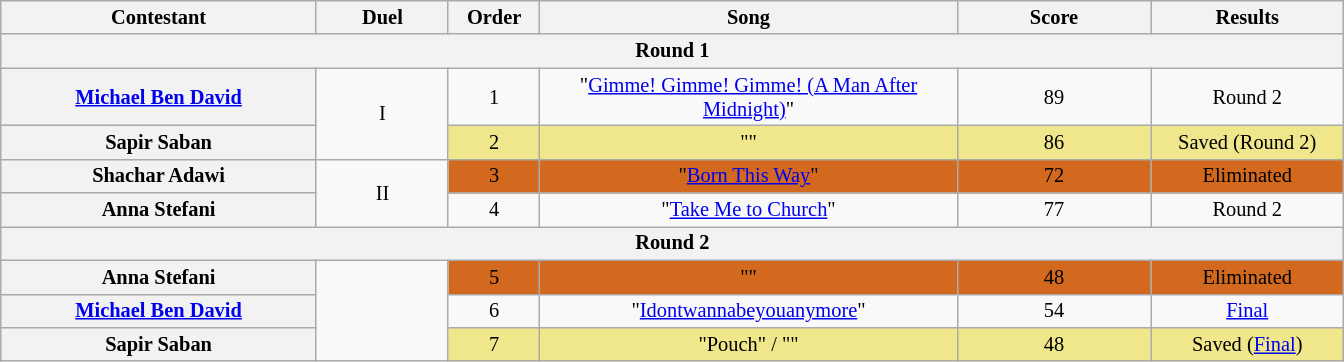<table class="wikitable" style="text-align:center; font-size:85%">
<tr>
<th style="width:15em" scope="col">Contestant</th>
<th style="width:6em" scope="col">Duel</th>
<th style="width:4em" scope="col">Order</th>
<th style="width:20em" scope="col">Song</th>
<th style="width:9em" scope="col">Score</th>
<th style="width:9em" scope="col">Results</th>
</tr>
<tr>
<th colspan="6">Round 1</th>
</tr>
<tr>
<th scope="row"><a href='#'>Michael Ben David</a></th>
<td rowspan="2">I</td>
<td>1</td>
<td>"<a href='#'>Gimme! Gimme! Gimme! (A Man After Midnight)</a>"</td>
<td>89</td>
<td>Round 2</td>
</tr>
<tr>
<th scope="row">Sapir Saban</th>
<td style="background:#F0E68C">2</td>
<td style="background:#F0E68C">""</td>
<td style="background:#F0E68C">86</td>
<td style="background:#F0E68C">Saved (Round 2)</td>
</tr>
<tr>
<th scope="row">Shachar Adawi</th>
<td rowspan="2">II</td>
<td style="background:#D2691E;">3</td>
<td style="background:#D2691E;">"<a href='#'>Born This Way</a>"</td>
<td style="background:#D2691E;">72</td>
<td style="background:#D2691E;">Eliminated</td>
</tr>
<tr>
<th scope="row">Anna Stefani</th>
<td>4</td>
<td>"<a href='#'>Take Me to Church</a>"</td>
<td>77</td>
<td>Round 2</td>
</tr>
<tr>
<th colspan="6">Round 2</th>
</tr>
<tr>
<th scope="row">Anna Stefani</th>
<td rowspan="3"></td>
<td style="background:#D2691E;">5</td>
<td style="background:#D2691E;">""</td>
<td style="background:#D2691E;">48</td>
<td style="background:#D2691E;">Eliminated</td>
</tr>
<tr>
<th scope="row"><a href='#'>Michael Ben David</a></th>
<td>6</td>
<td>"<a href='#'>Idontwannabeyouanymore</a>"</td>
<td>54</td>
<td><a href='#'>Final</a></td>
</tr>
<tr>
<th scope="row">Sapir Saban</th>
<td style="background:#F0E68C">7</td>
<td style="background:#F0E68C">"Pouch" / ""</td>
<td style="background:#F0E68C">48</td>
<td style="background:#F0E68C">Saved (<a href='#'>Final</a>)</td>
</tr>
</table>
